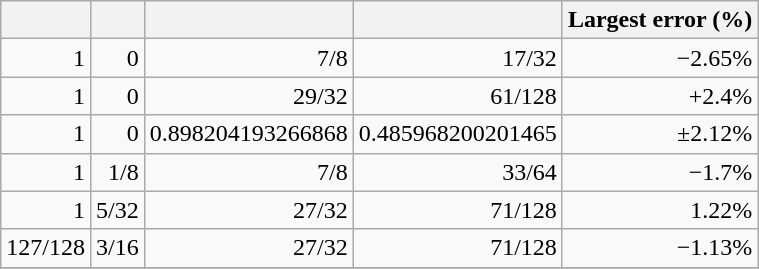<table class="wikitable" style="text-align:right">
<tr>
<th></th>
<th></th>
<th></th>
<th></th>
<th>Largest error (%)</th>
</tr>
<tr>
<td>1</td>
<td>0</td>
<td>7/8</td>
<td>17/32</td>
<td>−2.65%</td>
</tr>
<tr>
<td>1</td>
<td>0</td>
<td>29/32</td>
<td>61/128</td>
<td>+2.4%</td>
</tr>
<tr>
<td>1</td>
<td>0</td>
<td>0.898204193266868</td>
<td>0.485968200201465</td>
<td>±2.12%</td>
</tr>
<tr>
<td>1</td>
<td>1/8</td>
<td>7/8</td>
<td>33/64</td>
<td>−1.7%</td>
</tr>
<tr>
<td>1</td>
<td>5/32</td>
<td>27/32</td>
<td>71/128</td>
<td>1.22%</td>
</tr>
<tr>
<td>127/128</td>
<td>3/16</td>
<td>27/32</td>
<td>71/128</td>
<td>−1.13%</td>
</tr>
<tr>
</tr>
</table>
